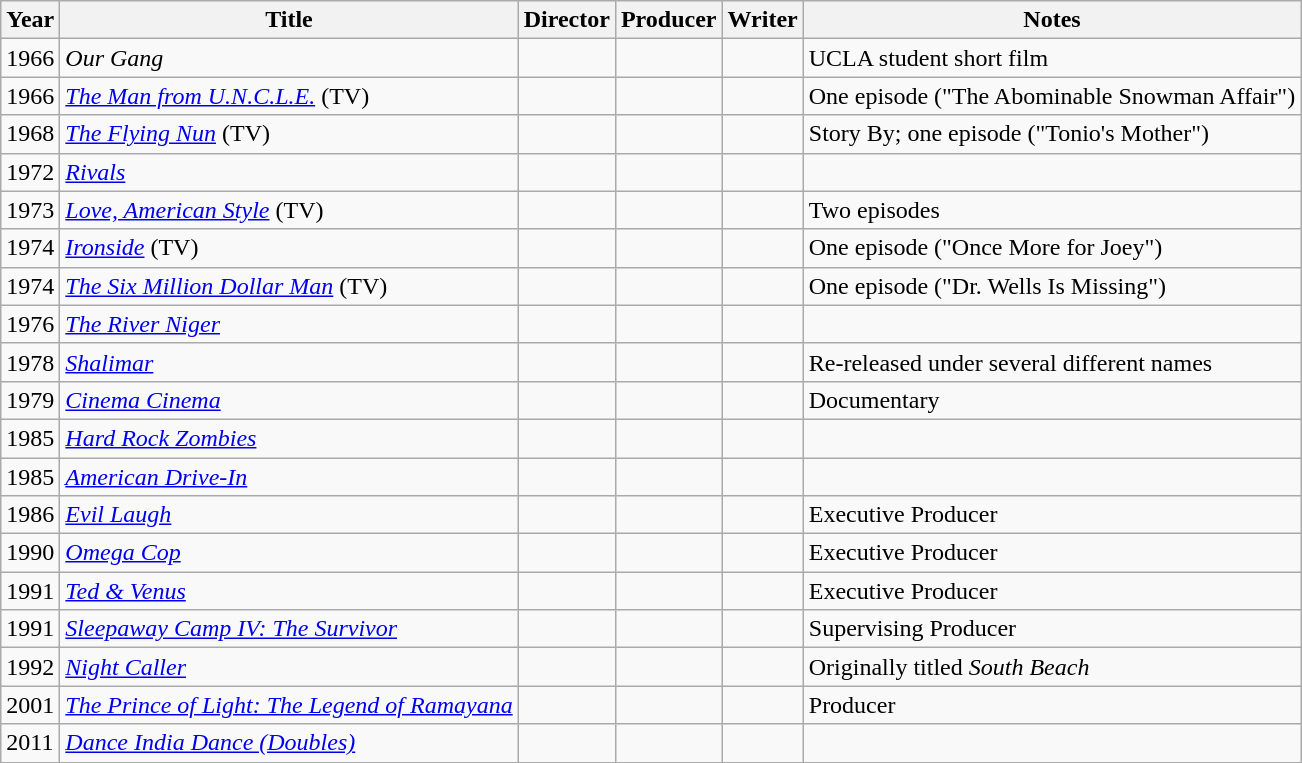<table class="wikitable">
<tr>
<th>Year</th>
<th>Title</th>
<th>Director</th>
<th>Producer</th>
<th>Writer</th>
<th>Notes</th>
</tr>
<tr>
<td>1966</td>
<td><em>Our Gang</em></td>
<td></td>
<td></td>
<td></td>
<td>UCLA student short film</td>
</tr>
<tr>
<td>1966</td>
<td><em><a href='#'>The Man from U.N.C.L.E.</a></em> (TV)</td>
<td></td>
<td></td>
<td></td>
<td>One episode ("The Abominable Snowman Affair")</td>
</tr>
<tr>
<td>1968</td>
<td><em><a href='#'>The Flying Nun</a></em> (TV)</td>
<td></td>
<td></td>
<td></td>
<td>Story By; one episode ("Tonio's Mother")</td>
</tr>
<tr>
<td>1972</td>
<td><em><a href='#'>Rivals</a></em></td>
<td></td>
<td></td>
<td></td>
<td></td>
</tr>
<tr>
<td>1973</td>
<td><em><a href='#'>Love, American Style</a></em> (TV)</td>
<td></td>
<td></td>
<td></td>
<td>Two episodes</td>
</tr>
<tr>
<td>1974</td>
<td><em><a href='#'>Ironside</a></em> (TV)</td>
<td></td>
<td></td>
<td></td>
<td>One episode ("Once More for Joey")</td>
</tr>
<tr>
<td>1974</td>
<td><em><a href='#'>The Six Million Dollar Man</a></em> (TV)</td>
<td></td>
<td></td>
<td></td>
<td>One episode ("Dr. Wells Is Missing")</td>
</tr>
<tr>
<td>1976</td>
<td><em><a href='#'>The River Niger</a></em></td>
<td></td>
<td></td>
<td></td>
<td></td>
</tr>
<tr>
<td>1978</td>
<td><em><a href='#'>Shalimar</a></em></td>
<td></td>
<td></td>
<td></td>
<td>Re-released under several different names</td>
</tr>
<tr>
<td>1979</td>
<td><em><a href='#'>Cinema Cinema</a></em></td>
<td></td>
<td></td>
<td></td>
<td>Documentary</td>
</tr>
<tr>
<td>1985</td>
<td><em><a href='#'>Hard Rock Zombies</a></em></td>
<td></td>
<td></td>
<td></td>
<td></td>
</tr>
<tr>
<td>1985</td>
<td><em><a href='#'>American Drive-In</a></em></td>
<td></td>
<td></td>
<td></td>
<td></td>
</tr>
<tr>
<td>1986</td>
<td><em><a href='#'>Evil Laugh</a></em></td>
<td></td>
<td></td>
<td></td>
<td>Executive Producer</td>
</tr>
<tr>
<td>1990</td>
<td><em><a href='#'>Omega Cop</a></em></td>
<td></td>
<td></td>
<td></td>
<td>Executive Producer</td>
</tr>
<tr>
<td>1991</td>
<td><em><a href='#'>Ted & Venus</a></em></td>
<td></td>
<td></td>
<td></td>
<td>Executive Producer</td>
</tr>
<tr>
<td>1991</td>
<td><em><a href='#'>Sleepaway Camp IV: The Survivor</a></em></td>
<td></td>
<td></td>
<td></td>
<td>Supervising Producer</td>
</tr>
<tr>
<td>1992</td>
<td><em><a href='#'>Night Caller</a></em></td>
<td></td>
<td></td>
<td></td>
<td>Originally titled <em>South Beach</em></td>
</tr>
<tr>
<td>2001</td>
<td><em><a href='#'>The Prince of Light: The Legend of Ramayana</a></em></td>
<td></td>
<td></td>
<td></td>
<td>Producer</td>
</tr>
<tr>
<td>2011</td>
<td><em><a href='#'>Dance India Dance (Doubles)</a></em></td>
<td></td>
<td></td>
<td></td>
<td></td>
</tr>
</table>
